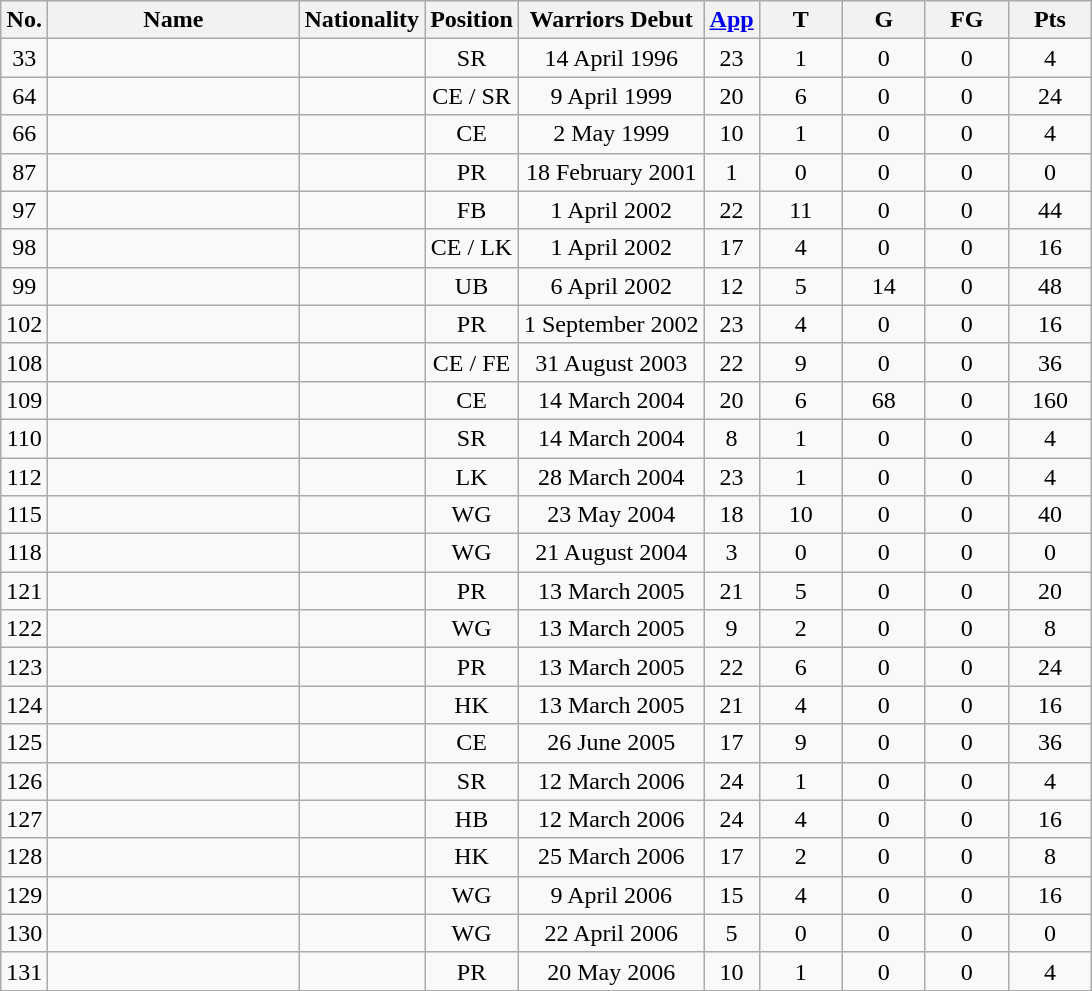<table class="wikitable sortable" style="text-align: center;">
<tr>
<th>No.</th>
<th style="width:10em">Name</th>
<th>Nationality</th>
<th>Position</th>
<th>Warriors Debut</th>
<th><a href='#'>App</a></th>
<th style="width:3em">T</th>
<th style="width:3em">G</th>
<th style="width:3em">FG</th>
<th style="width:3em">Pts</th>
</tr>
<tr>
<td>33</td>
<td align=left></td>
<td></td>
<td>SR</td>
<td>14 April 1996</td>
<td>23</td>
<td>1</td>
<td>0</td>
<td>0</td>
<td>4</td>
</tr>
<tr>
<td>64</td>
<td align=left></td>
<td></td>
<td>CE / SR</td>
<td>9 April 1999</td>
<td>20</td>
<td>6</td>
<td>0</td>
<td>0</td>
<td>24</td>
</tr>
<tr>
<td>66</td>
<td align=left></td>
<td></td>
<td>CE</td>
<td>2 May 1999</td>
<td>10</td>
<td>1</td>
<td>0</td>
<td>0</td>
<td>4</td>
</tr>
<tr>
<td>87</td>
<td align=left></td>
<td></td>
<td>PR</td>
<td>18 February 2001</td>
<td>1</td>
<td>0</td>
<td>0</td>
<td>0</td>
<td>0</td>
</tr>
<tr>
<td>97</td>
<td align=left></td>
<td></td>
<td>FB</td>
<td>1 April 2002</td>
<td>22</td>
<td>11</td>
<td>0</td>
<td>0</td>
<td>44</td>
</tr>
<tr>
<td>98</td>
<td align=left></td>
<td></td>
<td>CE / LK</td>
<td>1 April 2002</td>
<td>17</td>
<td>4</td>
<td>0</td>
<td>0</td>
<td>16</td>
</tr>
<tr>
<td>99</td>
<td align=left></td>
<td></td>
<td>UB</td>
<td>6 April 2002</td>
<td>12</td>
<td>5</td>
<td>14</td>
<td>0</td>
<td>48</td>
</tr>
<tr>
<td>102</td>
<td align=left></td>
<td></td>
<td>PR</td>
<td>1 September 2002</td>
<td>23</td>
<td>4</td>
<td>0</td>
<td>0</td>
<td>16</td>
</tr>
<tr>
<td>108</td>
<td align=left></td>
<td></td>
<td>CE / FE</td>
<td>31 August 2003</td>
<td>22</td>
<td>9</td>
<td>0</td>
<td>0</td>
<td>36</td>
</tr>
<tr>
<td>109</td>
<td align=left></td>
<td></td>
<td>CE</td>
<td>14 March 2004</td>
<td>20</td>
<td>6</td>
<td>68</td>
<td>0</td>
<td>160</td>
</tr>
<tr>
<td>110</td>
<td align=left></td>
<td></td>
<td>SR</td>
<td>14 March 2004</td>
<td>8</td>
<td>1</td>
<td>0</td>
<td>0</td>
<td>4</td>
</tr>
<tr>
<td>112</td>
<td align=left></td>
<td></td>
<td>LK</td>
<td>28 March 2004</td>
<td>23</td>
<td>1</td>
<td>0</td>
<td>0</td>
<td>4</td>
</tr>
<tr>
<td>115</td>
<td align=left></td>
<td></td>
<td>WG</td>
<td>23 May 2004</td>
<td>18</td>
<td>10</td>
<td>0</td>
<td>0</td>
<td>40</td>
</tr>
<tr>
<td>118</td>
<td align=left></td>
<td></td>
<td>WG</td>
<td>21 August 2004</td>
<td>3</td>
<td>0</td>
<td>0</td>
<td>0</td>
<td>0</td>
</tr>
<tr>
<td>121</td>
<td align=left></td>
<td></td>
<td>PR</td>
<td>13 March 2005</td>
<td>21</td>
<td>5</td>
<td>0</td>
<td>0</td>
<td>20</td>
</tr>
<tr>
<td>122</td>
<td align=left></td>
<td></td>
<td>WG</td>
<td>13 March 2005</td>
<td>9</td>
<td>2</td>
<td>0</td>
<td>0</td>
<td>8</td>
</tr>
<tr>
<td>123</td>
<td align=left></td>
<td></td>
<td>PR</td>
<td>13 March 2005</td>
<td>22</td>
<td>6</td>
<td>0</td>
<td>0</td>
<td>24</td>
</tr>
<tr>
<td>124</td>
<td align=left></td>
<td></td>
<td>HK</td>
<td>13 March 2005</td>
<td>21</td>
<td>4</td>
<td>0</td>
<td>0</td>
<td>16</td>
</tr>
<tr>
<td>125</td>
<td align=left></td>
<td></td>
<td>CE</td>
<td>26 June 2005</td>
<td>17</td>
<td>9</td>
<td>0</td>
<td>0</td>
<td>36</td>
</tr>
<tr>
<td>126</td>
<td align=left></td>
<td></td>
<td>SR</td>
<td>12 March 2006</td>
<td>24</td>
<td>1</td>
<td>0</td>
<td>0</td>
<td>4</td>
</tr>
<tr>
<td>127</td>
<td align=left></td>
<td></td>
<td>HB</td>
<td>12 March 2006</td>
<td>24</td>
<td>4</td>
<td>0</td>
<td>0</td>
<td>16</td>
</tr>
<tr>
<td>128</td>
<td align=left></td>
<td></td>
<td>HK</td>
<td>25 March 2006</td>
<td>17</td>
<td>2</td>
<td>0</td>
<td>0</td>
<td>8</td>
</tr>
<tr>
<td>129</td>
<td align=left></td>
<td></td>
<td>WG</td>
<td>9 April 2006</td>
<td>15</td>
<td>4</td>
<td>0</td>
<td>0</td>
<td>16</td>
</tr>
<tr>
<td>130</td>
<td align=left></td>
<td></td>
<td>WG</td>
<td>22 April 2006</td>
<td>5</td>
<td>0</td>
<td>0</td>
<td>0</td>
<td>0</td>
</tr>
<tr>
<td>131</td>
<td align=left></td>
<td></td>
<td>PR</td>
<td>20 May 2006</td>
<td>10</td>
<td>1</td>
<td>0</td>
<td>0</td>
<td>4</td>
</tr>
</table>
